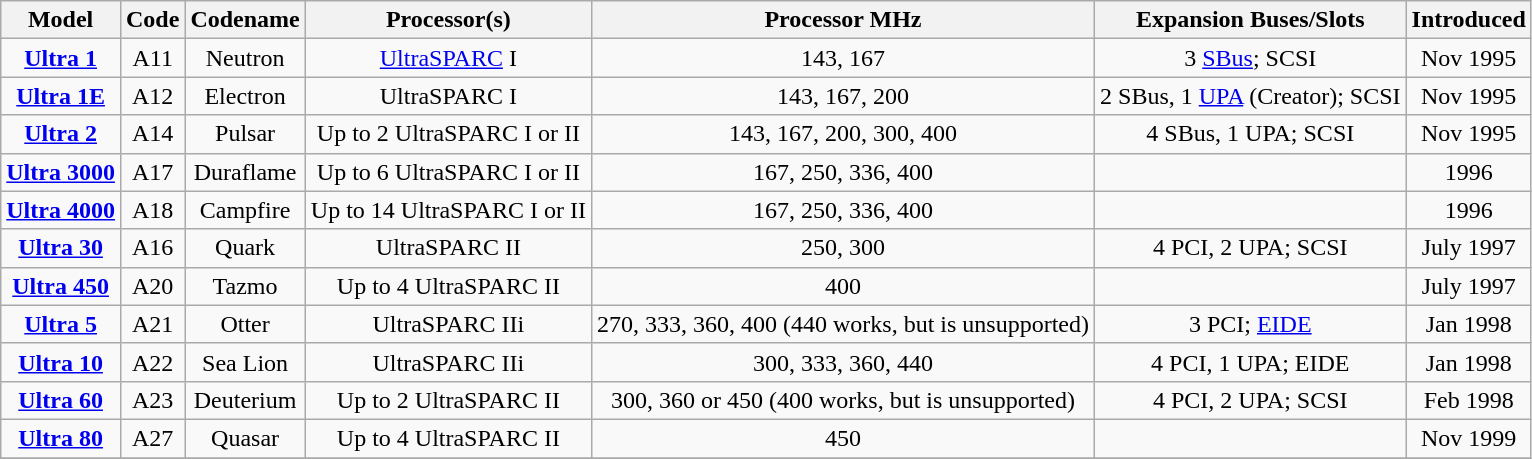<table class="wikitable" style="text-align: center; min-width: 80%;">
<tr>
<th>Model</th>
<th>Code</th>
<th>Codename</th>
<th>Processor(s)</th>
<th>Processor MHz</th>
<th>Expansion Buses/Slots</th>
<th>Introduced</th>
</tr>
<tr>
<td><strong><a href='#'>Ultra 1</a></strong></td>
<td>A11</td>
<td>Neutron</td>
<td><a href='#'>UltraSPARC</a> I</td>
<td>143, 167</td>
<td>3 <a href='#'>SBus</a>; SCSI</td>
<td>Nov 1995</td>
</tr>
<tr>
<td><strong><a href='#'>Ultra 1E</a></strong></td>
<td>A12</td>
<td>Electron</td>
<td>UltraSPARC I</td>
<td>143, 167, 200</td>
<td>2 SBus, 1 <a href='#'>UPA</a> (Creator); SCSI</td>
<td>Nov 1995</td>
</tr>
<tr>
<td><strong><a href='#'>Ultra 2</a></strong></td>
<td>A14</td>
<td>Pulsar</td>
<td>Up to 2 UltraSPARC I or II</td>
<td>143, 167, 200, 300, 400</td>
<td>4 SBus, 1 UPA; SCSI</td>
<td>Nov 1995</td>
</tr>
<tr>
<td><strong><a href='#'>Ultra 3000</a></strong></td>
<td>A17</td>
<td>Duraflame</td>
<td>Up to 6 UltraSPARC I or II</td>
<td>167, 250, 336, 400</td>
<td></td>
<td>1996</td>
</tr>
<tr>
<td><strong><a href='#'>Ultra 4000</a></strong></td>
<td>A18</td>
<td>Campfire</td>
<td>Up to 14 UltraSPARC I or II</td>
<td>167, 250, 336, 400</td>
<td></td>
<td>1996</td>
</tr>
<tr>
<td><strong><a href='#'>Ultra 30</a></strong></td>
<td>A16</td>
<td>Quark</td>
<td>UltraSPARC II</td>
<td>250, 300</td>
<td>4 PCI, 2 UPA; SCSI</td>
<td>July 1997</td>
</tr>
<tr>
<td><strong><a href='#'>Ultra 450</a></strong></td>
<td>A20</td>
<td>Tazmo</td>
<td>Up to 4 UltraSPARC II</td>
<td>400</td>
<td></td>
<td>July 1997</td>
</tr>
<tr>
<td><strong><a href='#'>Ultra 5</a></strong></td>
<td>A21</td>
<td>Otter</td>
<td>UltraSPARC IIi</td>
<td>270, 333, 360, 400 (440 works, but is unsupported)</td>
<td>3 PCI; <a href='#'>EIDE</a></td>
<td>Jan 1998</td>
</tr>
<tr>
<td><strong><a href='#'>Ultra 10</a></strong></td>
<td>A22</td>
<td>Sea Lion</td>
<td>UltraSPARC IIi</td>
<td>300, 333, 360, 440</td>
<td>4 PCI, 1 UPA; EIDE</td>
<td>Jan 1998</td>
</tr>
<tr>
<td><strong><a href='#'>Ultra 60</a></strong></td>
<td>A23</td>
<td>Deuterium</td>
<td>Up to 2 UltraSPARC II</td>
<td>300, 360 or 450 (400 works, but is unsupported)</td>
<td>4 PCI, 2 UPA; SCSI</td>
<td>Feb 1998</td>
</tr>
<tr>
<td><strong><a href='#'>Ultra 80</a></strong></td>
<td>A27</td>
<td>Quasar</td>
<td>Up to 4 UltraSPARC II</td>
<td>450</td>
<td></td>
<td>Nov 1999</td>
</tr>
<tr>
</tr>
</table>
